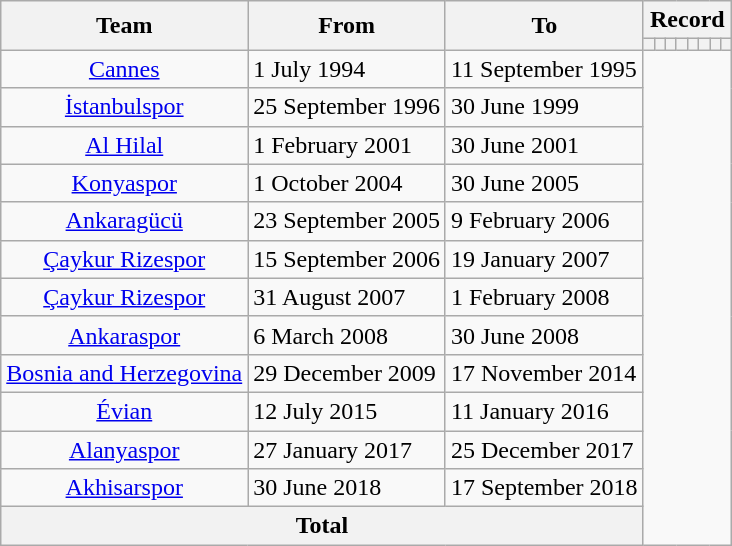<table class="wikitable" tyle="text-align: center">
<tr>
<th rowspan="2">Team</th>
<th rowspan="2">From</th>
<th rowspan="2">To</th>
<th colspan="8">Record</th>
</tr>
<tr>
<th></th>
<th></th>
<th></th>
<th></th>
<th></th>
<th></th>
<th></th>
<th></th>
</tr>
<tr>
<td align="center"><a href='#'>Cannes</a></td>
<td align="left">1 July 1994</td>
<td align="left">11 September 1995<br></td>
</tr>
<tr>
<td align="center"><a href='#'>İstanbulspor</a></td>
<td align="left">25 September 1996</td>
<td align="left">30 June 1999<br></td>
</tr>
<tr>
<td align="center"><a href='#'>Al Hilal</a></td>
<td align="left">1 February 2001</td>
<td align="left">30 June 2001<br></td>
</tr>
<tr>
<td align="center"><a href='#'>Konyaspor</a></td>
<td align="left">1 October 2004</td>
<td align="left">30 June 2005<br></td>
</tr>
<tr>
<td align="center"><a href='#'>Ankaragücü</a></td>
<td align="left">23 September 2005</td>
<td align="left">9 February 2006<br></td>
</tr>
<tr>
<td align="center"><a href='#'>Çaykur Rizespor</a></td>
<td align="left">15 September 2006</td>
<td align="left">19 January 2007<br></td>
</tr>
<tr>
<td align="center"><a href='#'>Çaykur Rizespor</a></td>
<td align="left">31 August 2007</td>
<td align="left">1 February 2008<br></td>
</tr>
<tr>
<td align="center"><a href='#'>Ankaraspor</a></td>
<td align="left">6 March 2008</td>
<td align="left">30 June 2008<br></td>
</tr>
<tr>
<td align="center"><a href='#'>Bosnia and Herzegovina</a></td>
<td align="left">29 December 2009</td>
<td align="left">17 November 2014<br></td>
</tr>
<tr>
<td align="center"><a href='#'>Évian</a></td>
<td align="left">12 July 2015</td>
<td align="left">11 January 2016<br></td>
</tr>
<tr>
<td align="center"><a href='#'>Alanyaspor</a></td>
<td align="left">27 January 2017</td>
<td align="left">25 December 2017<br></td>
</tr>
<tr>
<td align="center"><a href='#'>Akhisarspor</a></td>
<td align="left">30 June 2018</td>
<td align="left">17 September 2018<br></td>
</tr>
<tr>
<th colspan="3">Total<br></th>
</tr>
</table>
